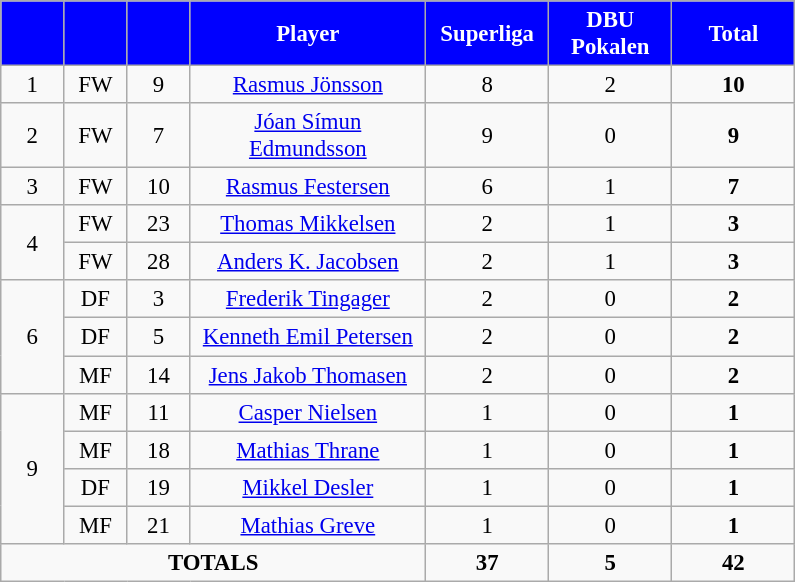<table class="wikitable" style="font-size: 95%; text-align: center;">
<tr>
<th style="background:#0000ff; color:white;" width=35></th>
<th style="background:#0000ff; color:white;" width=35></th>
<th style="background:#0000ff; color:white;" width=35></th>
<th style="background:#0000ff; color:white;" width=150>Player</th>
<th style="background:#0000ff; color:white;" width=75>Superliga</th>
<th style="background:#0000ff; color:white;" width=75>DBU Pokalen</th>
<th style="background:#0000ff; color:white;" width=75><strong>Total</strong></th>
</tr>
<tr>
<td>1</td>
<td>FW</td>
<td>9</td>
<td><a href='#'>Rasmus Jönsson</a></td>
<td>8</td>
<td>2</td>
<td><strong>10</strong></td>
</tr>
<tr>
<td>2</td>
<td>FW</td>
<td>7</td>
<td><a href='#'>Jóan Símun Edmundsson</a></td>
<td>9</td>
<td>0</td>
<td><strong>9</strong></td>
</tr>
<tr>
<td>3</td>
<td>FW</td>
<td>10</td>
<td><a href='#'>Rasmus Festersen</a></td>
<td>6</td>
<td>1</td>
<td><strong>7</strong></td>
</tr>
<tr>
<td rowspan=2>4</td>
<td>FW</td>
<td>23</td>
<td><a href='#'>Thomas Mikkelsen</a></td>
<td>2</td>
<td>1</td>
<td><strong>3</strong></td>
</tr>
<tr>
<td>FW</td>
<td>28</td>
<td><a href='#'>Anders K. Jacobsen</a></td>
<td>2</td>
<td>1</td>
<td><strong>3</strong></td>
</tr>
<tr>
<td rowspan=3>6</td>
<td>DF</td>
<td>3</td>
<td><a href='#'>Frederik Tingager</a></td>
<td>2</td>
<td>0</td>
<td><strong>2</strong></td>
</tr>
<tr>
<td>DF</td>
<td>5</td>
<td><a href='#'>Kenneth Emil Petersen</a></td>
<td>2</td>
<td>0</td>
<td><strong>2</strong></td>
</tr>
<tr>
<td>MF</td>
<td>14</td>
<td><a href='#'>Jens Jakob Thomasen</a></td>
<td>2</td>
<td>0</td>
<td><strong>2</strong></td>
</tr>
<tr>
<td rowspan=4>9</td>
<td>MF</td>
<td>11</td>
<td><a href='#'>Casper Nielsen</a></td>
<td>1</td>
<td>0</td>
<td><strong>1</strong></td>
</tr>
<tr>
<td>MF</td>
<td>18</td>
<td><a href='#'>Mathias Thrane</a></td>
<td>1</td>
<td>0</td>
<td><strong>1</strong></td>
</tr>
<tr>
<td>DF</td>
<td>19</td>
<td><a href='#'>Mikkel Desler</a></td>
<td>1</td>
<td>0</td>
<td><strong>1</strong></td>
</tr>
<tr>
<td>MF</td>
<td>21</td>
<td><a href='#'>Mathias Greve</a></td>
<td>1</td>
<td>0</td>
<td><strong>1</strong></td>
</tr>
<tr>
<td colspan="4"><strong>TOTALS</strong></td>
<td><strong>37</strong></td>
<td><strong>5</strong></td>
<td><strong>42</strong></td>
</tr>
</table>
